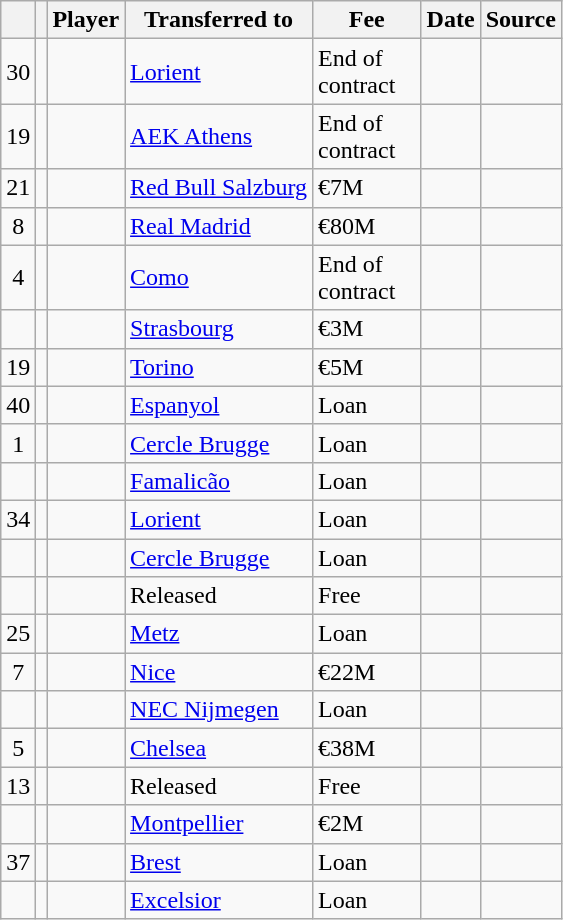<table class="wikitable plainrowheaders sortable">
<tr>
<th></th>
<th></th>
<th scope="col">Player</th>
<th>Transferred to</th>
<th style="width: 65px;">Fee</th>
<th scope="col">Date</th>
<th scope="col">Source</th>
</tr>
<tr>
<td align=center>30</td>
<td align=center></td>
<td> </td>
<td> <a href='#'>Lorient</a></td>
<td>End of contract</td>
<td></td>
<td></td>
</tr>
<tr>
<td align=center>19</td>
<td align=center></td>
<td> </td>
<td> <a href='#'>AEK Athens</a></td>
<td>End of contract</td>
<td></td>
<td></td>
</tr>
<tr>
<td align=center>21</td>
<td align=center></td>
<td> </td>
<td> <a href='#'>Red Bull Salzburg</a></td>
<td>€7M</td>
<td></td>
<td></td>
</tr>
<tr>
<td align=center>8</td>
<td align=center></td>
<td> </td>
<td> <a href='#'>Real Madrid</a></td>
<td>€80M</td>
<td></td>
<td></td>
</tr>
<tr>
<td align=center>4</td>
<td align=center></td>
<td> </td>
<td> <a href='#'>Como</a></td>
<td>End of contract</td>
<td></td>
<td></td>
</tr>
<tr>
<td align=center></td>
<td align=center></td>
<td> </td>
<td> <a href='#'>Strasbourg</a></td>
<td>€3M</td>
<td></td>
<td></td>
</tr>
<tr>
<td align=center>19</td>
<td align=center></td>
<td> </td>
<td> <a href='#'>Torino</a></td>
<td>€5M</td>
<td></td>
<td></td>
</tr>
<tr>
<td align=center>40</td>
<td align=center></td>
<td> </td>
<td> <a href='#'>Espanyol</a></td>
<td>Loan</td>
<td></td>
<td></td>
</tr>
<tr>
<td align=center>1</td>
<td align=center></td>
<td> </td>
<td> <a href='#'>Cercle Brugge</a></td>
<td>Loan</td>
<td></td>
<td></td>
</tr>
<tr>
<td align=center></td>
<td align=center></td>
<td> </td>
<td> <a href='#'>Famalicão</a></td>
<td>Loan</td>
<td></td>
<td></td>
</tr>
<tr>
<td align=center>34</td>
<td align=center></td>
<td> </td>
<td> <a href='#'>Lorient</a></td>
<td>Loan</td>
<td></td>
<td></td>
</tr>
<tr>
<td align=center></td>
<td align=center></td>
<td> </td>
<td> <a href='#'>Cercle Brugge</a></td>
<td>Loan</td>
<td></td>
<td></td>
</tr>
<tr>
<td align=center></td>
<td align=center></td>
<td> </td>
<td>Released</td>
<td>Free</td>
<td></td>
<td></td>
</tr>
<tr>
<td align=center>25</td>
<td align=center></td>
<td> </td>
<td> <a href='#'>Metz</a></td>
<td>Loan</td>
<td></td>
<td></td>
</tr>
<tr>
<td align=center>7</td>
<td align=center></td>
<td> </td>
<td> <a href='#'>Nice</a></td>
<td>€22M</td>
<td></td>
<td></td>
</tr>
<tr>
<td align=center></td>
<td align=center></td>
<td> </td>
<td> <a href='#'>NEC Nijmegen</a></td>
<td>Loan</td>
<td></td>
<td></td>
</tr>
<tr>
<td align=center>5</td>
<td align=center></td>
<td> </td>
<td> <a href='#'>Chelsea</a></td>
<td>€38M</td>
<td></td>
<td></td>
</tr>
<tr>
<td align=center>13</td>
<td align=center></td>
<td> </td>
<td>Released</td>
<td>Free</td>
<td></td>
<td></td>
</tr>
<tr>
<td align=center></td>
<td align=center></td>
<td> </td>
<td> <a href='#'>Montpellier</a></td>
<td>€2M</td>
<td></td>
<td></td>
</tr>
<tr>
<td align=center>37</td>
<td align=center></td>
<td> </td>
<td> <a href='#'>Brest</a></td>
<td>Loan</td>
<td></td>
<td></td>
</tr>
<tr>
<td align=center></td>
<td align=center></td>
<td> </td>
<td> <a href='#'>Excelsior</a></td>
<td>Loan</td>
<td></td>
<td></td>
</tr>
</table>
